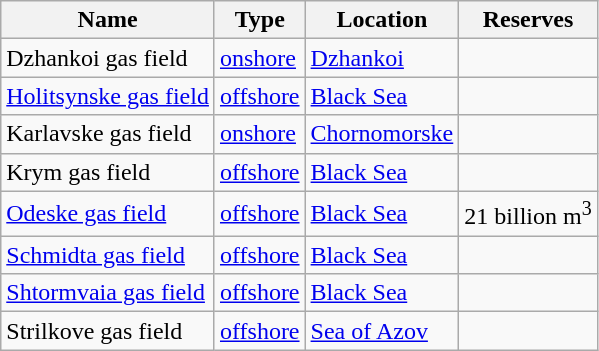<table class="wikitable sortable">
<tr>
<th>Name</th>
<th>Type</th>
<th>Location</th>
<th>Reserves</th>
</tr>
<tr>
<td>Dzhankoi gas field</td>
<td><a href='#'>onshore</a></td>
<td><a href='#'>Dzhankoi</a></td>
<td></td>
</tr>
<tr>
<td><a href='#'>Holitsynske gas field</a></td>
<td><a href='#'>offshore</a></td>
<td><a href='#'>Black Sea</a></td>
<td></td>
</tr>
<tr>
<td>Karlavske gas field</td>
<td><a href='#'>onshore</a></td>
<td><a href='#'>Chornomorske</a></td>
<td></td>
</tr>
<tr>
<td>Krym gas field</td>
<td><a href='#'>offshore</a></td>
<td><a href='#'>Black Sea</a></td>
<td></td>
</tr>
<tr>
<td><a href='#'>Odeske gas field</a></td>
<td><a href='#'>offshore</a></td>
<td><a href='#'>Black Sea</a></td>
<td>21 billion m<sup>3</sup></td>
</tr>
<tr>
<td><a href='#'>Schmidta gas field</a></td>
<td><a href='#'>offshore</a></td>
<td><a href='#'>Black Sea</a></td>
<td></td>
</tr>
<tr>
<td><a href='#'>Shtormvaia gas field</a></td>
<td><a href='#'>offshore</a></td>
<td><a href='#'>Black Sea</a></td>
<td></td>
</tr>
<tr>
<td>Strilkove gas field</td>
<td><a href='#'>offshore</a></td>
<td><a href='#'>Sea of Azov</a></td>
<td></td>
</tr>
</table>
